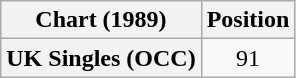<table class="wikitable plainrowheaders" style="text-align:center">
<tr>
<th scope="col">Chart (1989)</th>
<th scope="col">Position</th>
</tr>
<tr>
<th scope="row">UK Singles (OCC)</th>
<td>91</td>
</tr>
</table>
